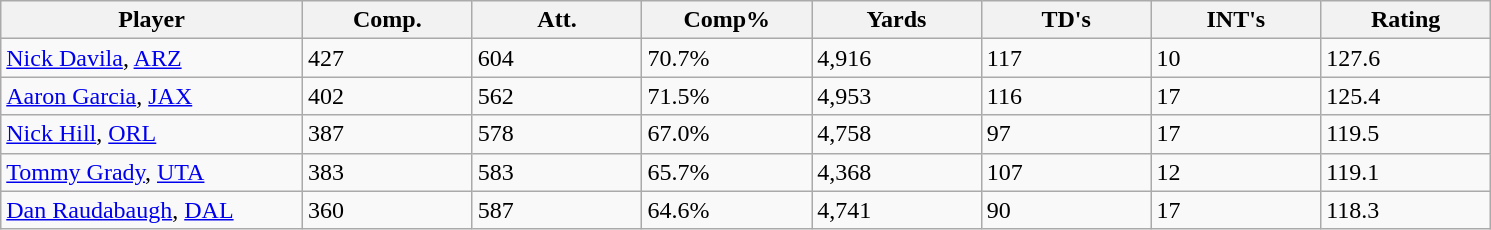<table class="wikitable sortable">
<tr>
<th bgcolor="#DDDDFF" width="16%">Player</th>
<th bgcolor="#DDDDFF" width="9%">Comp.</th>
<th bgcolor="#DDDDFF" width="9%">Att.</th>
<th bgcolor="#DDDDFF" width="9%">Comp%</th>
<th bgcolor="#DDDDFF" width="9%">Yards</th>
<th bgcolor="#DDDDFF" width="9%">TD's</th>
<th bgcolor="#DDDDFF" width="9%">INT's</th>
<th bgcolor="#DDDDFF" width="9%">Rating</th>
</tr>
<tr>
<td><a href='#'>Nick Davila</a>, <a href='#'>ARZ</a></td>
<td>427</td>
<td>604</td>
<td>70.7%</td>
<td>4,916</td>
<td>117</td>
<td>10</td>
<td>127.6</td>
</tr>
<tr>
<td><a href='#'>Aaron Garcia</a>, <a href='#'>JAX</a></td>
<td>402</td>
<td>562</td>
<td>71.5%</td>
<td>4,953</td>
<td>116</td>
<td>17</td>
<td>125.4</td>
</tr>
<tr>
<td><a href='#'>Nick Hill</a>, <a href='#'>ORL</a></td>
<td>387</td>
<td>578</td>
<td>67.0%</td>
<td>4,758</td>
<td>97</td>
<td>17</td>
<td>119.5</td>
</tr>
<tr>
<td><a href='#'>Tommy Grady</a>, <a href='#'>UTA</a></td>
<td>383</td>
<td>583</td>
<td>65.7%</td>
<td>4,368</td>
<td>107</td>
<td>12</td>
<td>119.1</td>
</tr>
<tr>
<td><a href='#'>Dan Raudabaugh</a>, <a href='#'>DAL</a></td>
<td>360</td>
<td>587</td>
<td>64.6%</td>
<td>4,741</td>
<td>90</td>
<td>17</td>
<td>118.3</td>
</tr>
</table>
